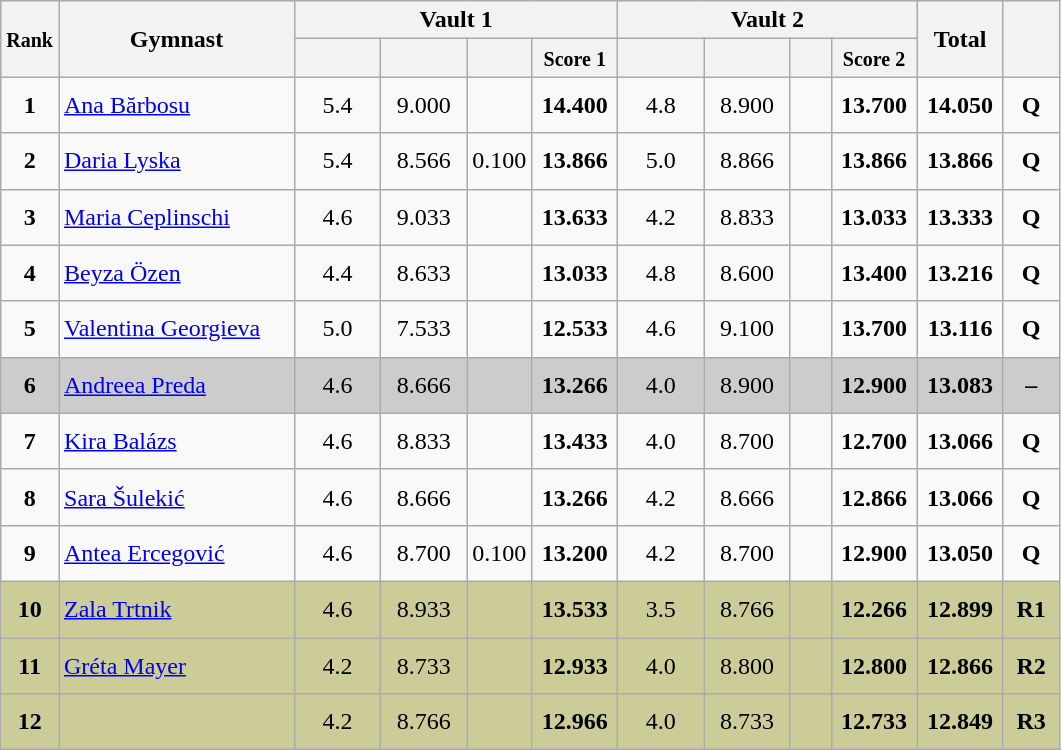<table style="text-align:center;" class="wikitable sortable">
<tr>
<th style="width:15px;" rowspan="2"><small>Rank</small></th>
<th style="width:150px;" rowspan="2">Gymnast</th>
<th colspan="4">Vault 1</th>
<th colspan="4">Vault 2</th>
<th style="width:50px;" rowspan="2">Total</th>
<th style="width:30px;" rowspan="2"><small></small></th>
</tr>
<tr>
<th style="width:50px;"><small></small></th>
<th style="width:50px;"><small></small></th>
<th style="width:20px;"><small></small></th>
<th style="width:50px;"><small>Score 1</small></th>
<th style="width:50px;"><small></small></th>
<th style="width:50px;"><small></small></th>
<th style="width:20px;"><small></small></th>
<th style="width:50px;"><small>Score 2</small></th>
</tr>
<tr>
<td scope="row" style="text-align:center"><strong>1</strong></td>
<td style="height:30px; text-align:left;"> <a href='#'>Ana Bărbosu</a></td>
<td>5.4</td>
<td>9.000</td>
<td></td>
<td><strong>14.400</strong></td>
<td>4.8</td>
<td>8.900</td>
<td></td>
<td><strong>13.700</strong></td>
<td><strong>14.050</strong></td>
<td><strong>Q</strong></td>
</tr>
<tr>
<td scope="row" style="text-align:center"><strong>2</strong></td>
<td style="height:30px; text-align:left;"> <a href='#'>Daria Lyska</a></td>
<td>5.4</td>
<td>8.566</td>
<td>0.100</td>
<td><strong>13.866</strong></td>
<td>5.0</td>
<td>8.866</td>
<td></td>
<td><strong>13.866</strong></td>
<td><strong>13.866</strong></td>
<td><strong>Q</strong></td>
</tr>
<tr>
<td scope="row" style="text-align:center"><strong>3</strong></td>
<td style="height:30px; text-align:left;"> <a href='#'>Maria Ceplinschi</a></td>
<td>4.6</td>
<td>9.033</td>
<td></td>
<td><strong>13.633</strong></td>
<td>4.2</td>
<td>8.833</td>
<td></td>
<td><strong>13.033</strong></td>
<td><strong>13.333</strong></td>
<td><strong>Q</strong></td>
</tr>
<tr>
<td scope="row" style="text-align:center"><strong>4</strong></td>
<td style="height:30px; text-align:left;"> <a href='#'>Beyza Özen</a></td>
<td>4.4</td>
<td>8.633</td>
<td></td>
<td><strong>13.033</strong></td>
<td>4.8</td>
<td>8.600</td>
<td></td>
<td><strong>13.400</strong></td>
<td><strong>13.216</strong></td>
<td><strong>Q</strong></td>
</tr>
<tr>
<td scope="row" style="text-align:center"><strong>5</strong></td>
<td style="height:30px; text-align:left;"> <a href='#'>Valentina Georgieva</a></td>
<td>5.0</td>
<td>7.533</td>
<td></td>
<td><strong>12.533</strong></td>
<td>4.6</td>
<td>9.100</td>
<td></td>
<td><strong>13.700</strong></td>
<td><strong>13.116</strong></td>
<td><strong>Q</strong></td>
</tr>
<tr style="background:#cccccc;">
<td scope="row" style="text-align:center"><strong>6</strong></td>
<td style="height:30px; text-align:left;"> <a href='#'>Andreea Preda</a></td>
<td>4.6</td>
<td>8.666</td>
<td></td>
<td><strong>13.266</strong></td>
<td>4.0</td>
<td>8.900</td>
<td></td>
<td><strong>12.900</strong></td>
<td><strong>13.083</strong></td>
<td><strong>–</strong></td>
</tr>
<tr>
<td scope="row" style="text-align:center"><strong>7</strong></td>
<td style="height:30px; text-align:left;"> <a href='#'>Kira Balázs</a></td>
<td>4.6</td>
<td>8.833</td>
<td></td>
<td><strong>13.433</strong></td>
<td>4.0</td>
<td>8.700</td>
<td></td>
<td><strong>12.700</strong></td>
<td><strong>13.066</strong></td>
<td><strong>Q</strong></td>
</tr>
<tr>
<td scope="row" style="text-align:center"><strong>8</strong></td>
<td style="height:30px; text-align:left;"> <a href='#'>Sara Šulekić</a></td>
<td>4.6</td>
<td>8.666</td>
<td></td>
<td><strong>13.266</strong></td>
<td>4.2</td>
<td>8.666</td>
<td></td>
<td><strong>12.866</strong></td>
<td><strong>13.066</strong></td>
<td><strong>Q</strong></td>
</tr>
<tr>
<td scope="row" style="text-align:center"><strong>9</strong></td>
<td style="height:30px; text-align:left;"> <a href='#'>Antea Ercegović</a></td>
<td>4.6</td>
<td>8.700</td>
<td>0.100</td>
<td><strong>13.200</strong></td>
<td>4.2</td>
<td>8.700</td>
<td></td>
<td><strong>12.900</strong></td>
<td><strong>13.050</strong></td>
<td><strong>Q</strong></td>
</tr>
<tr style="background:#cccc99;">
<td scope="row" style="text-align:center"><strong>10</strong></td>
<td style="height:30px; text-align:left;"> <a href='#'>Zala Trtnik</a></td>
<td>4.6</td>
<td>8.933</td>
<td></td>
<td><strong>13.533</strong></td>
<td>3.5</td>
<td>8.766</td>
<td></td>
<td><strong>12.266</strong></td>
<td><strong>12.899</strong></td>
<td><strong>R1</strong></td>
</tr>
<tr style="background:#cccc99;">
<td scope="row" style="text-align:center"><strong>11</strong></td>
<td style="height:30px; text-align:left;"> <a href='#'>Gréta Mayer</a></td>
<td>4.2</td>
<td>8.733</td>
<td></td>
<td><strong>12.933</strong></td>
<td>4.0</td>
<td>8.800</td>
<td></td>
<td><strong>12.800</strong></td>
<td><strong>12.866</strong></td>
<td><strong>R2</strong></td>
</tr>
<tr style="background:#cccc99;">
<td scope="row" style="text-align:center"><strong>12</strong></td>
<td style="height:30px; text-align:left;"></td>
<td>4.2</td>
<td>8.766</td>
<td></td>
<td><strong>12.966</strong></td>
<td>4.0</td>
<td>8.733</td>
<td></td>
<td><strong>12.733</strong></td>
<td><strong>12.849</strong></td>
<td><strong>R3</strong></td>
</tr>
</table>
